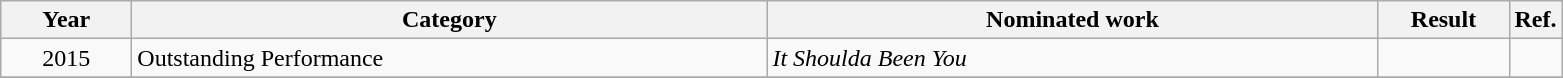<table class=wikitable>
<tr>
<th scope="col" style="width:5em;">Year</th>
<th scope="col" style="width:26em;">Category</th>
<th scope="col" style="width:25em;">Nominated work</th>
<th scope="col" style="width:5em;">Result</th>
<th>Ref.</th>
</tr>
<tr>
<td style="text-align:center;">2015</td>
<td>Outstanding Performance</td>
<td><em>It Shoulda Been You</em></td>
<td></td>
<td></td>
</tr>
<tr>
</tr>
</table>
